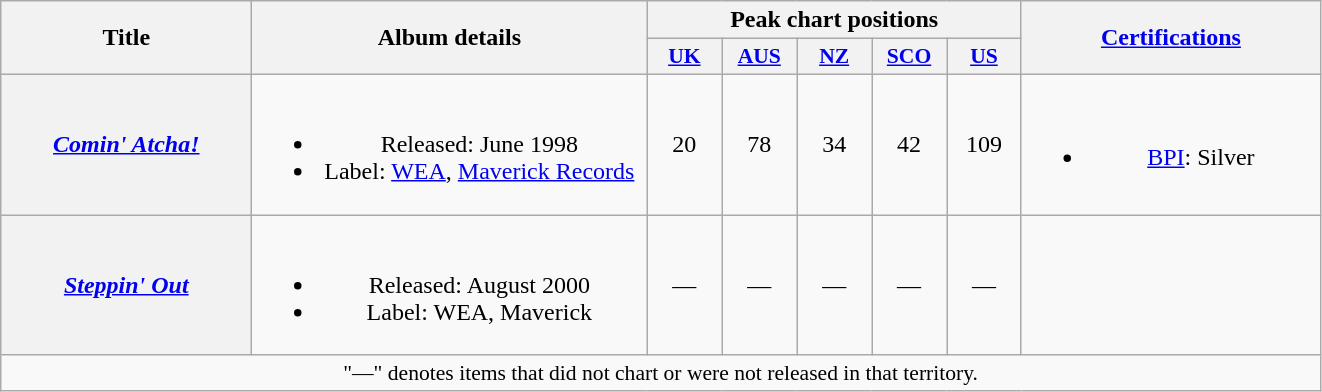<table class="wikitable plainrowheaders" style="text-align:center;">
<tr>
<th scope="col" rowspan="2" style="width:10em;">Title</th>
<th scope="col" rowspan="2" style="width:16em;">Album details</th>
<th scope="col" colspan="5">Peak chart positions</th>
<th rowspan="2" style="width:12em;"><a href='#'>Certifications</a></th>
</tr>
<tr>
<th scope="col" style="width:3em;font-size:90%;"><a href='#'>UK</a><br></th>
<th scope="col" style="width:3em;font-size:90%;"><a href='#'>AUS</a><br></th>
<th scope="col" style="width:3em;font-size:90%;"><a href='#'>NZ</a><br></th>
<th scope="col" style="width:3em;font-size:90%;"><a href='#'>SCO</a><br></th>
<th scope="col" style="width:3em;font-size:90%;"><a href='#'>US</a><br></th>
</tr>
<tr>
<th scope="row"><em><a href='#'>Comin' Atcha!</a></em></th>
<td><br><ul><li>Released: June 1998</li><li>Label: <a href='#'>WEA</a>, <a href='#'>Maverick Records</a></li></ul></td>
<td>20</td>
<td>78</td>
<td>34</td>
<td>42</td>
<td>109</td>
<td><br><ul><li><a href='#'>BPI</a>: Silver</li></ul></td>
</tr>
<tr>
<th scope="row"><em><a href='#'>Steppin' Out</a></em></th>
<td><br><ul><li>Released: August 2000</li><li>Label: WEA, Maverick</li></ul></td>
<td>—</td>
<td>—</td>
<td>—</td>
<td>—</td>
<td>—</td>
<td></td>
</tr>
<tr>
<td colspan="15" style="font-size:90%">"—" denotes items that did not chart or were not released in that territory.</td>
</tr>
</table>
